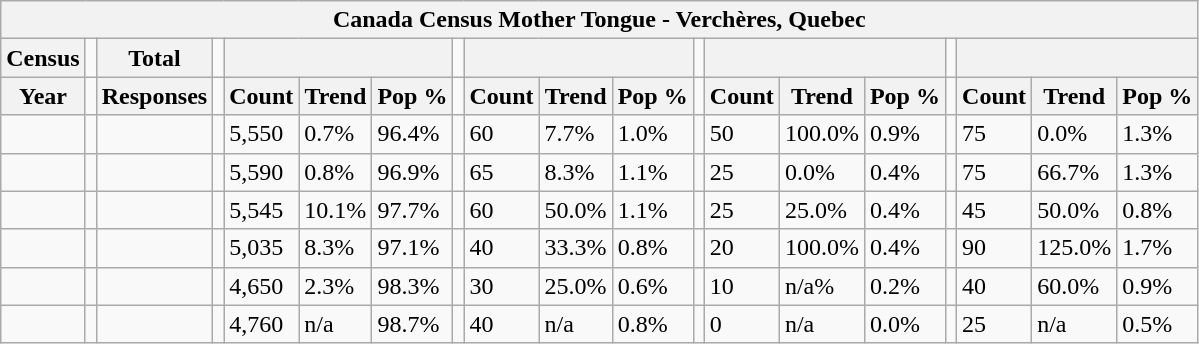<table class="wikitable">
<tr>
<th colspan="19">Canada Census Mother Tongue - Verchères, Quebec</th>
</tr>
<tr>
<th>Census</th>
<td></td>
<th>Total</th>
<td colspan="1"></td>
<th colspan="3"></th>
<td colspan="1"></td>
<th colspan="3"></th>
<td colspan="1"></td>
<th colspan="3"></th>
<td colspan="1"></td>
<th colspan="3"></th>
</tr>
<tr>
<th>Year</th>
<td></td>
<th>Responses</th>
<td></td>
<th>Count</th>
<th>Trend</th>
<th>Pop %</th>
<td></td>
<th>Count</th>
<th>Trend</th>
<th>Pop %</th>
<td></td>
<th>Count</th>
<th>Trend</th>
<th>Pop %</th>
<td></td>
<th>Count</th>
<th>Trend</th>
<th>Pop %</th>
</tr>
<tr>
<td></td>
<td></td>
<td></td>
<td></td>
<td>5,550</td>
<td> 0.7%</td>
<td>96.4%</td>
<td></td>
<td>60</td>
<td> 7.7%</td>
<td>1.0%</td>
<td></td>
<td>50</td>
<td> 100.0%</td>
<td>0.9%</td>
<td></td>
<td>75</td>
<td> 0.0%</td>
<td>1.3%</td>
</tr>
<tr>
<td></td>
<td></td>
<td></td>
<td></td>
<td>5,590</td>
<td> 0.8%</td>
<td>96.9%</td>
<td></td>
<td>65</td>
<td> 8.3%</td>
<td>1.1%</td>
<td></td>
<td>25</td>
<td> 0.0%</td>
<td>0.4%</td>
<td></td>
<td>75</td>
<td> 66.7%</td>
<td>1.3%</td>
</tr>
<tr>
<td></td>
<td></td>
<td></td>
<td></td>
<td>5,545</td>
<td> 10.1%</td>
<td>97.7%</td>
<td></td>
<td>60</td>
<td> 50.0%</td>
<td>1.1%</td>
<td></td>
<td>25</td>
<td> 25.0%</td>
<td>0.4%</td>
<td></td>
<td>45</td>
<td> 50.0%</td>
<td>0.8%</td>
</tr>
<tr>
<td></td>
<td></td>
<td></td>
<td></td>
<td>5,035</td>
<td> 8.3%</td>
<td>97.1%</td>
<td></td>
<td>40</td>
<td> 33.3%</td>
<td>0.8%</td>
<td></td>
<td>20</td>
<td> 100.0%</td>
<td>0.4%</td>
<td></td>
<td>90</td>
<td> 125.0%</td>
<td>1.7%</td>
</tr>
<tr>
<td></td>
<td></td>
<td></td>
<td></td>
<td>4,650</td>
<td> 2.3%</td>
<td>98.3%</td>
<td></td>
<td>30</td>
<td> 25.0%</td>
<td>0.6%</td>
<td></td>
<td>10</td>
<td> n/a%</td>
<td>0.2%</td>
<td></td>
<td>40</td>
<td> 60.0%</td>
<td>0.9%</td>
</tr>
<tr>
<td></td>
<td></td>
<td></td>
<td></td>
<td>4,760</td>
<td>n/a</td>
<td>98.7%</td>
<td></td>
<td>40</td>
<td>n/a</td>
<td>0.8%</td>
<td></td>
<td>0</td>
<td>n/a</td>
<td>0.0%</td>
<td></td>
<td>25</td>
<td>n/a</td>
<td>0.5%</td>
</tr>
</table>
